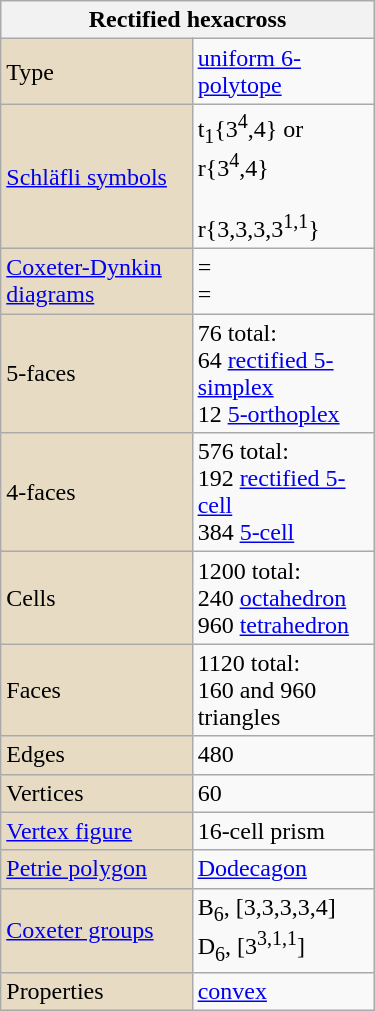<table class="wikitable" align="right" style="margin-left:10px" width="250">
<tr>
<th bgcolor=#e7dcc3 colspan=2>Rectified hexacross</th>
</tr>
<tr>
<td bgcolor=#e7dcc3>Type</td>
<td><a href='#'>uniform 6-polytope</a></td>
</tr>
<tr>
<td bgcolor=#e7dcc3><a href='#'>Schläfli symbols</a></td>
<td>t<sub>1</sub>{3<sup>4</sup>,4} or r{3<sup>4</sup>,4}<br><br>r{3,3,3,3<sup>1,1</sup>}</td>
</tr>
<tr>
<td bgcolor=#e7dcc3><a href='#'>Coxeter-Dynkin diagrams</a></td>
<td> = <br> = </td>
</tr>
<tr>
<td bgcolor=#e7dcc3>5-faces</td>
<td>76 total:<br>64 <a href='#'>rectified 5-simplex</a><br>12 <a href='#'>5-orthoplex</a></td>
</tr>
<tr>
<td bgcolor=#e7dcc3>4-faces</td>
<td>576 total:<br>192 <a href='#'>rectified 5-cell</a><br>384 <a href='#'>5-cell</a></td>
</tr>
<tr>
<td bgcolor=#e7dcc3>Cells</td>
<td>1200 total:<br>240 <a href='#'>octahedron</a><br>960 <a href='#'>tetrahedron</a></td>
</tr>
<tr>
<td bgcolor=#e7dcc3>Faces</td>
<td>1120 total:<br>160 and 960 triangles</td>
</tr>
<tr>
<td bgcolor=#e7dcc3>Edges</td>
<td>480</td>
</tr>
<tr>
<td bgcolor=#e7dcc3>Vertices</td>
<td>60</td>
</tr>
<tr>
<td bgcolor=#e7dcc3><a href='#'>Vertex figure</a></td>
<td>16-cell prism</td>
</tr>
<tr>
<td bgcolor=#e7dcc3><a href='#'>Petrie polygon</a></td>
<td><a href='#'>Dodecagon</a></td>
</tr>
<tr>
<td bgcolor=#e7dcc3><a href='#'>Coxeter groups</a></td>
<td>B<sub>6</sub>, [3,3,3,3,4]<br>D<sub>6</sub>, [3<sup>3,1,1</sup>]</td>
</tr>
<tr>
<td bgcolor=#e7dcc3>Properties</td>
<td><a href='#'>convex</a></td>
</tr>
</table>
